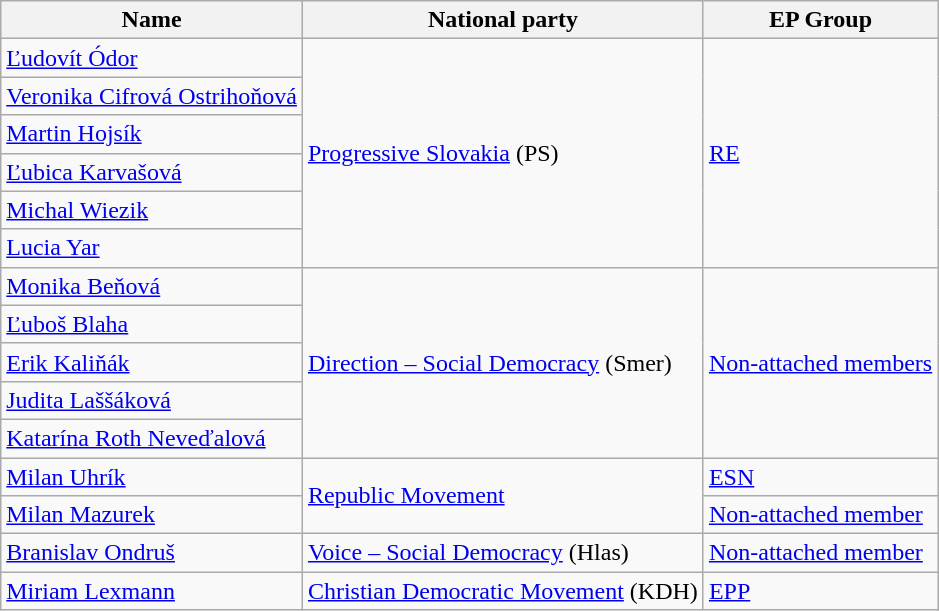<table class="sortable wikitable">
<tr>
<th>Name</th>
<th>National party</th>
<th>EP Group</th>
</tr>
<tr>
<td><a href='#'>Ľudovít Ódor</a></td>
<td rowspan="6"> <a href='#'>Progressive Slovakia</a> (PS)</td>
<td rowspan="6"> <a href='#'>RE</a></td>
</tr>
<tr>
<td><a href='#'>Veronika Cifrová Ostrihoňová</a></td>
</tr>
<tr>
<td><a href='#'>Martin Hojsík</a></td>
</tr>
<tr>
<td><a href='#'>Ľubica Karvašová</a></td>
</tr>
<tr>
<td><a href='#'>Michal Wiezik</a></td>
</tr>
<tr>
<td><a href='#'>Lucia Yar</a></td>
</tr>
<tr>
<td><a href='#'>Monika Beňová</a></td>
<td rowspan="5"> <a href='#'>Direction – Social Democracy</a> (Smer)</td>
<td rowspan="5"><a href='#'>Non-attached members</a></td>
</tr>
<tr>
<td><a href='#'>Ľuboš Blaha</a></td>
</tr>
<tr>
<td><a href='#'>Erik Kaliňák</a></td>
</tr>
<tr>
<td><a href='#'>Judita Laššáková</a></td>
</tr>
<tr>
<td><a href='#'>Katarína Roth Neveďalová</a></td>
</tr>
<tr>
<td><a href='#'>Milan Uhrík</a></td>
<td rowspan="2"> <a href='#'>Republic Movement</a></td>
<td> <a href='#'>ESN</a></td>
</tr>
<tr>
<td><a href='#'>Milan Mazurek</a></td>
<td><a href='#'>Non-attached member</a></td>
</tr>
<tr>
<td><a href='#'>Branislav Ondruš</a></td>
<td> <a href='#'>Voice – Social Democracy</a> (Hlas)</td>
<td><a href='#'>Non-attached member</a></td>
</tr>
<tr>
<td><a href='#'>Miriam Lexmann</a></td>
<td> <a href='#'>Christian Democratic Movement</a> (KDH)</td>
<td> <a href='#'>EPP</a></td>
</tr>
</table>
